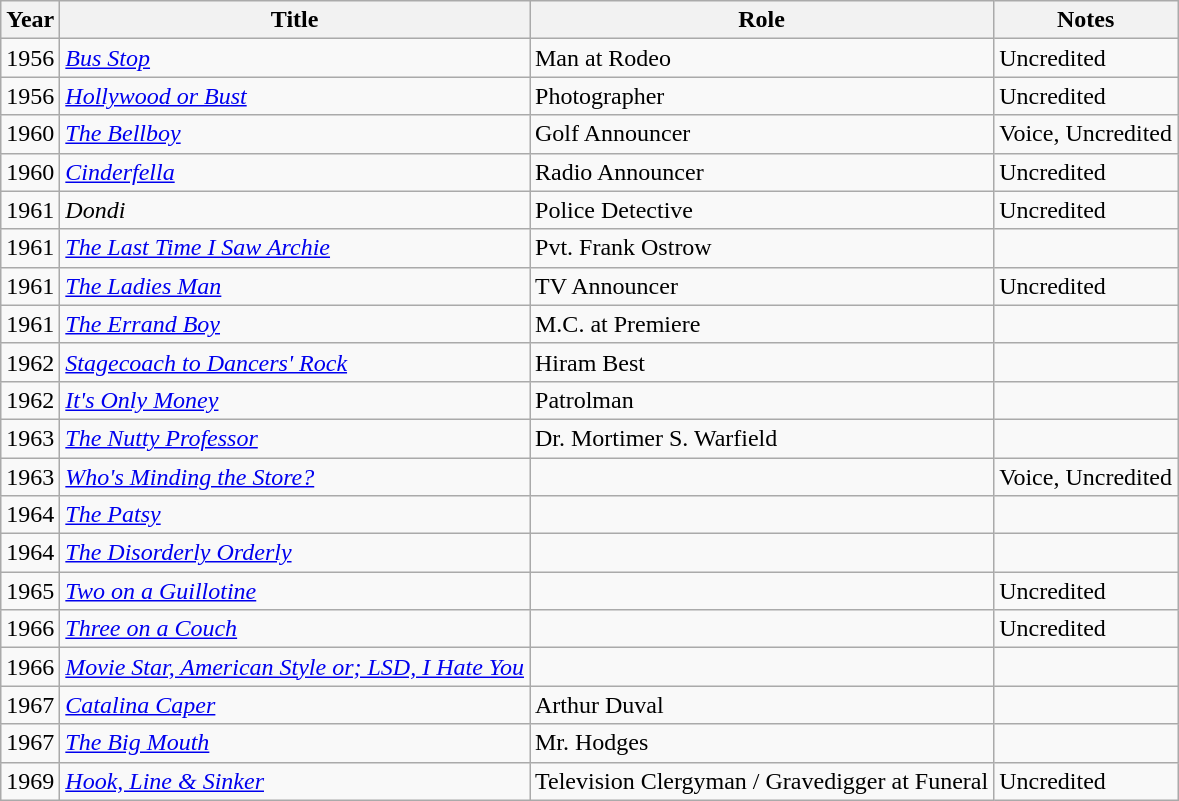<table class="wikitable">
<tr>
<th>Year</th>
<th>Title</th>
<th>Role</th>
<th>Notes</th>
</tr>
<tr>
<td>1956</td>
<td><em><a href='#'>Bus Stop</a></em></td>
<td>Man at Rodeo</td>
<td>Uncredited</td>
</tr>
<tr>
<td>1956</td>
<td><em><a href='#'>Hollywood or Bust</a></em></td>
<td>Photographer</td>
<td>Uncredited</td>
</tr>
<tr>
<td>1960</td>
<td><em><a href='#'>The Bellboy</a></em></td>
<td>Golf Announcer</td>
<td>Voice, Uncredited</td>
</tr>
<tr>
<td>1960</td>
<td><em><a href='#'>Cinderfella</a></em></td>
<td>Radio Announcer</td>
<td>Uncredited</td>
</tr>
<tr>
<td>1961</td>
<td><em>Dondi</em></td>
<td>Police Detective</td>
<td>Uncredited</td>
</tr>
<tr>
<td>1961</td>
<td><em><a href='#'>The Last Time I Saw Archie</a></em></td>
<td>Pvt. Frank Ostrow</td>
<td></td>
</tr>
<tr>
<td>1961</td>
<td><em><a href='#'>The Ladies Man</a></em></td>
<td>TV Announcer</td>
<td>Uncredited</td>
</tr>
<tr>
<td>1961</td>
<td><em><a href='#'>The Errand Boy</a></em></td>
<td>M.C. at Premiere</td>
<td></td>
</tr>
<tr>
<td>1962</td>
<td><em><a href='#'>Stagecoach to Dancers' Rock</a></em></td>
<td>Hiram Best</td>
<td></td>
</tr>
<tr>
<td>1962</td>
<td><em><a href='#'>It's Only Money</a></em></td>
<td>Patrolman</td>
<td></td>
</tr>
<tr>
<td>1963</td>
<td><em><a href='#'>The Nutty Professor</a></em></td>
<td>Dr. Mortimer S. Warfield</td>
<td></td>
</tr>
<tr>
<td>1963</td>
<td><em><a href='#'>Who's Minding the Store?</a></em></td>
<td></td>
<td>Voice, Uncredited</td>
</tr>
<tr>
<td>1964</td>
<td><em><a href='#'>The Patsy</a></em></td>
<td></td>
<td></td>
</tr>
<tr>
<td>1964</td>
<td><em><a href='#'>The Disorderly Orderly</a></em></td>
<td></td>
<td></td>
</tr>
<tr>
<td>1965</td>
<td><em><a href='#'>Two on a Guillotine</a></em></td>
<td></td>
<td>Uncredited</td>
</tr>
<tr>
<td>1966</td>
<td><em><a href='#'>Three on a Couch</a></em></td>
<td></td>
<td>Uncredited</td>
</tr>
<tr>
<td>1966</td>
<td><em><a href='#'>Movie Star, American Style or; LSD, I Hate You</a></em></td>
<td></td>
<td></td>
</tr>
<tr>
<td>1967</td>
<td><em><a href='#'>Catalina Caper</a></em></td>
<td>Arthur Duval</td>
<td></td>
</tr>
<tr>
<td>1967</td>
<td><em><a href='#'>The Big Mouth</a></em></td>
<td>Mr. Hodges</td>
<td></td>
</tr>
<tr>
<td>1969</td>
<td><em><a href='#'>Hook, Line & Sinker</a></em></td>
<td>Television Clergyman / Gravedigger at Funeral</td>
<td>Uncredited</td>
</tr>
</table>
